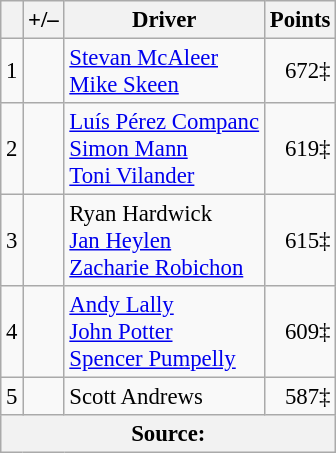<table class="wikitable" style="font-size: 95%;">
<tr>
<th scope="col"></th>
<th scope="col">+/–</th>
<th scope="col">Driver</th>
<th scope="col">Points</th>
</tr>
<tr>
<td align=center>1</td>
<td align="left"></td>
<td> <a href='#'>Stevan McAleer</a><br> <a href='#'>Mike Skeen</a></td>
<td align=right>672‡</td>
</tr>
<tr>
<td align=center>2</td>
<td align="left"></td>
<td> <a href='#'>Luís Pérez Companc</a><br> <a href='#'>Simon Mann</a><br> <a href='#'>Toni Vilander</a></td>
<td align=right>619‡</td>
</tr>
<tr>
<td align=center>3</td>
<td align="left"></td>
<td> Ryan Hardwick<br> <a href='#'>Jan Heylen</a><br> <a href='#'>Zacharie Robichon</a></td>
<td align=right>615‡</td>
</tr>
<tr>
<td align=center>4</td>
<td align="left"></td>
<td> <a href='#'>Andy Lally</a><br> <a href='#'>John Potter</a><br> <a href='#'>Spencer Pumpelly</a></td>
<td align=right>609‡</td>
</tr>
<tr>
<td align=center>5</td>
<td align="left"></td>
<td> Scott Andrews</td>
<td align=right>587‡</td>
</tr>
<tr>
<th colspan=5>Source:</th>
</tr>
</table>
